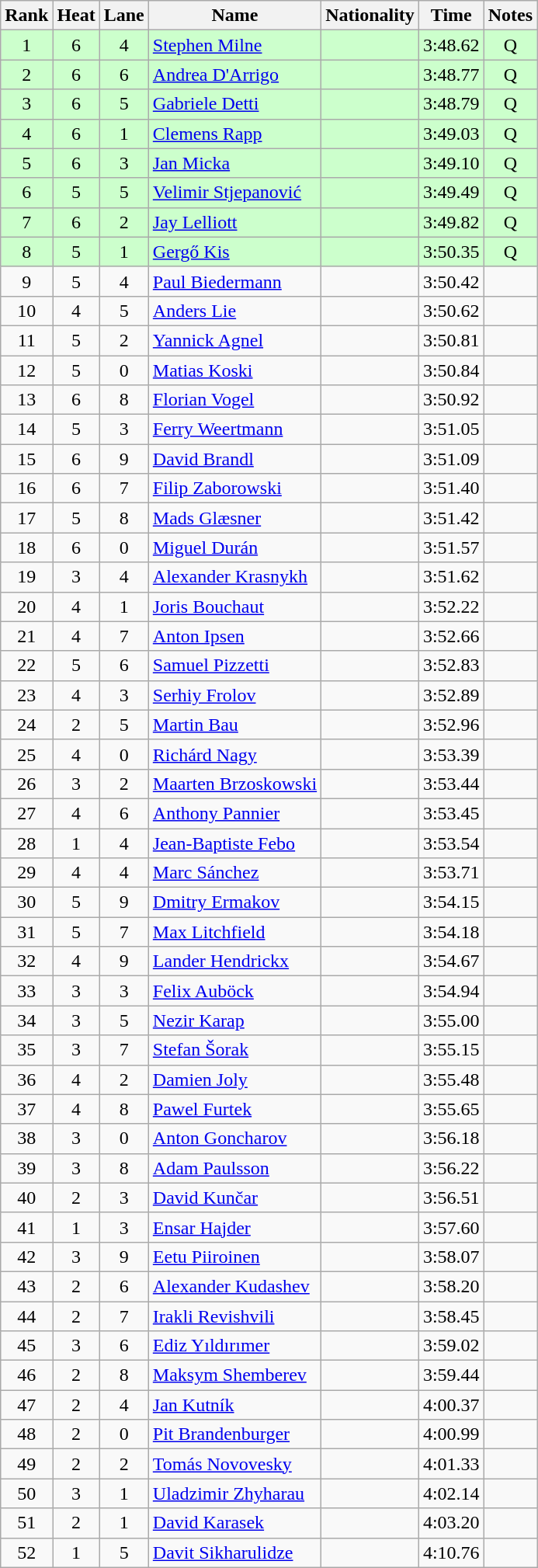<table class="wikitable sortable" style="text-align:center">
<tr>
<th>Rank</th>
<th>Heat</th>
<th>Lane</th>
<th>Name</th>
<th>Nationality</th>
<th>Time</th>
<th>Notes</th>
</tr>
<tr bgcolor=ccffcc>
<td>1</td>
<td>6</td>
<td>4</td>
<td align=left><a href='#'>Stephen Milne</a></td>
<td align=left></td>
<td>3:48.62</td>
<td>Q</td>
</tr>
<tr bgcolor=ccffcc>
<td>2</td>
<td>6</td>
<td>6</td>
<td align=left><a href='#'>Andrea D'Arrigo</a></td>
<td align=left></td>
<td>3:48.77</td>
<td>Q</td>
</tr>
<tr bgcolor=ccffcc>
<td>3</td>
<td>6</td>
<td>5</td>
<td align=left><a href='#'>Gabriele Detti</a></td>
<td align=left></td>
<td>3:48.79</td>
<td>Q</td>
</tr>
<tr bgcolor=ccffcc>
<td>4</td>
<td>6</td>
<td>1</td>
<td align=left><a href='#'>Clemens Rapp</a></td>
<td align=left></td>
<td>3:49.03</td>
<td>Q</td>
</tr>
<tr bgcolor=ccffcc>
<td>5</td>
<td>6</td>
<td>3</td>
<td align=left><a href='#'>Jan Micka</a></td>
<td align=left></td>
<td>3:49.10</td>
<td>Q</td>
</tr>
<tr bgcolor=ccffcc>
<td>6</td>
<td>5</td>
<td>5</td>
<td align=left><a href='#'>Velimir Stjepanović</a></td>
<td align=left></td>
<td>3:49.49</td>
<td>Q</td>
</tr>
<tr bgcolor=ccffcc>
<td>7</td>
<td>6</td>
<td>2</td>
<td align=left><a href='#'>Jay Lelliott</a></td>
<td align=left></td>
<td>3:49.82</td>
<td>Q</td>
</tr>
<tr bgcolor=ccffcc>
<td>8</td>
<td>5</td>
<td>1</td>
<td align=left><a href='#'>Gergő Kis</a></td>
<td align=left></td>
<td>3:50.35</td>
<td>Q</td>
</tr>
<tr>
<td>9</td>
<td>5</td>
<td>4</td>
<td align=left><a href='#'>Paul Biedermann</a></td>
<td align=left></td>
<td>3:50.42</td>
<td></td>
</tr>
<tr>
<td>10</td>
<td>4</td>
<td>5</td>
<td align=left><a href='#'>Anders Lie</a></td>
<td align=left></td>
<td>3:50.62</td>
<td></td>
</tr>
<tr>
<td>11</td>
<td>5</td>
<td>2</td>
<td align=left><a href='#'>Yannick Agnel</a></td>
<td align=left></td>
<td>3:50.81</td>
<td></td>
</tr>
<tr>
<td>12</td>
<td>5</td>
<td>0</td>
<td align=left><a href='#'>Matias Koski</a></td>
<td align=left></td>
<td>3:50.84</td>
<td></td>
</tr>
<tr>
<td>13</td>
<td>6</td>
<td>8</td>
<td align=left><a href='#'>Florian Vogel</a></td>
<td align=left></td>
<td>3:50.92</td>
<td></td>
</tr>
<tr>
<td>14</td>
<td>5</td>
<td>3</td>
<td align=left><a href='#'>Ferry Weertmann</a></td>
<td align=left></td>
<td>3:51.05</td>
<td></td>
</tr>
<tr>
<td>15</td>
<td>6</td>
<td>9</td>
<td align=left><a href='#'>David Brandl</a></td>
<td align=left></td>
<td>3:51.09</td>
<td></td>
</tr>
<tr>
<td>16</td>
<td>6</td>
<td>7</td>
<td align=left><a href='#'>Filip Zaborowski</a></td>
<td align=left></td>
<td>3:51.40</td>
<td></td>
</tr>
<tr>
<td>17</td>
<td>5</td>
<td>8</td>
<td align=left><a href='#'>Mads Glæsner</a></td>
<td align=left></td>
<td>3:51.42</td>
<td></td>
</tr>
<tr>
<td>18</td>
<td>6</td>
<td>0</td>
<td align=left><a href='#'>Miguel Durán</a></td>
<td align=left></td>
<td>3:51.57</td>
<td></td>
</tr>
<tr>
<td>19</td>
<td>3</td>
<td>4</td>
<td align=left><a href='#'>Alexander Krasnykh</a></td>
<td align=left></td>
<td>3:51.62</td>
<td></td>
</tr>
<tr>
<td>20</td>
<td>4</td>
<td>1</td>
<td align=left><a href='#'>Joris Bouchaut</a></td>
<td align=left></td>
<td>3:52.22</td>
<td></td>
</tr>
<tr>
<td>21</td>
<td>4</td>
<td>7</td>
<td align=left><a href='#'>Anton Ipsen</a></td>
<td align=left></td>
<td>3:52.66</td>
<td></td>
</tr>
<tr>
<td>22</td>
<td>5</td>
<td>6</td>
<td align=left><a href='#'>Samuel Pizzetti</a></td>
<td align=left></td>
<td>3:52.83</td>
<td></td>
</tr>
<tr>
<td>23</td>
<td>4</td>
<td>3</td>
<td align=left><a href='#'>Serhiy Frolov</a></td>
<td align=left></td>
<td>3:52.89</td>
<td></td>
</tr>
<tr>
<td>24</td>
<td>2</td>
<td>5</td>
<td align=left><a href='#'>Martin Bau</a></td>
<td align=left></td>
<td>3:52.96</td>
<td></td>
</tr>
<tr>
<td>25</td>
<td>4</td>
<td>0</td>
<td align=left><a href='#'>Richárd Nagy</a></td>
<td align=left></td>
<td>3:53.39</td>
<td></td>
</tr>
<tr>
<td>26</td>
<td>3</td>
<td>2</td>
<td align=left><a href='#'>Maarten Brzoskowski</a></td>
<td align=left></td>
<td>3:53.44</td>
<td></td>
</tr>
<tr>
<td>27</td>
<td>4</td>
<td>6</td>
<td align=left><a href='#'>Anthony Pannier</a></td>
<td align=left></td>
<td>3:53.45</td>
<td></td>
</tr>
<tr>
<td>28</td>
<td>1</td>
<td>4</td>
<td align=left><a href='#'>Jean-Baptiste Febo</a></td>
<td align=left></td>
<td>3:53.54</td>
<td></td>
</tr>
<tr>
<td>29</td>
<td>4</td>
<td>4</td>
<td align=left><a href='#'>Marc Sánchez</a></td>
<td align=left></td>
<td>3:53.71</td>
<td></td>
</tr>
<tr>
<td>30</td>
<td>5</td>
<td>9</td>
<td align=left><a href='#'>Dmitry Ermakov</a></td>
<td align=left></td>
<td>3:54.15</td>
<td></td>
</tr>
<tr>
<td>31</td>
<td>5</td>
<td>7</td>
<td align=left><a href='#'>Max Litchfield</a></td>
<td align=left></td>
<td>3:54.18</td>
<td></td>
</tr>
<tr>
<td>32</td>
<td>4</td>
<td>9</td>
<td align=left><a href='#'>Lander Hendrickx</a></td>
<td align=left></td>
<td>3:54.67</td>
<td></td>
</tr>
<tr>
<td>33</td>
<td>3</td>
<td>3</td>
<td align=left><a href='#'>Felix Auböck</a></td>
<td align=left></td>
<td>3:54.94</td>
<td></td>
</tr>
<tr>
<td>34</td>
<td>3</td>
<td>5</td>
<td align=left><a href='#'>Nezir Karap</a></td>
<td align=left></td>
<td>3:55.00</td>
<td></td>
</tr>
<tr>
<td>35</td>
<td>3</td>
<td>7</td>
<td align=left><a href='#'>Stefan Šorak</a></td>
<td align=left></td>
<td>3:55.15</td>
<td></td>
</tr>
<tr>
<td>36</td>
<td>4</td>
<td>2</td>
<td align=left><a href='#'>Damien Joly</a></td>
<td align=left></td>
<td>3:55.48</td>
<td></td>
</tr>
<tr>
<td>37</td>
<td>4</td>
<td>8</td>
<td align=left><a href='#'>Pawel Furtek</a></td>
<td align=left></td>
<td>3:55.65</td>
<td></td>
</tr>
<tr>
<td>38</td>
<td>3</td>
<td>0</td>
<td align=left><a href='#'>Anton Goncharov</a></td>
<td align=left></td>
<td>3:56.18</td>
<td></td>
</tr>
<tr>
<td>39</td>
<td>3</td>
<td>8</td>
<td align=left><a href='#'>Adam Paulsson</a></td>
<td align=left></td>
<td>3:56.22</td>
<td></td>
</tr>
<tr>
<td>40</td>
<td>2</td>
<td>3</td>
<td align=left><a href='#'>David Kunčar</a></td>
<td align=left></td>
<td>3:56.51</td>
<td></td>
</tr>
<tr>
<td>41</td>
<td>1</td>
<td>3</td>
<td align=left><a href='#'>Ensar Hajder</a></td>
<td align=left></td>
<td>3:57.60</td>
<td></td>
</tr>
<tr>
<td>42</td>
<td>3</td>
<td>9</td>
<td align=left><a href='#'>Eetu Piiroinen</a></td>
<td align=left></td>
<td>3:58.07</td>
<td></td>
</tr>
<tr>
<td>43</td>
<td>2</td>
<td>6</td>
<td align=left><a href='#'>Alexander Kudashev</a></td>
<td align=left></td>
<td>3:58.20</td>
<td></td>
</tr>
<tr>
<td>44</td>
<td>2</td>
<td>7</td>
<td align=left><a href='#'>Irakli Revishvili</a></td>
<td align=left></td>
<td>3:58.45</td>
<td></td>
</tr>
<tr>
<td>45</td>
<td>3</td>
<td>6</td>
<td align=left><a href='#'>Ediz Yıldırımer</a></td>
<td align=left></td>
<td>3:59.02</td>
<td></td>
</tr>
<tr>
<td>46</td>
<td>2</td>
<td>8</td>
<td align=left><a href='#'>Maksym Shemberev</a></td>
<td align=left></td>
<td>3:59.44</td>
<td></td>
</tr>
<tr>
<td>47</td>
<td>2</td>
<td>4</td>
<td align=left><a href='#'>Jan Kutník</a></td>
<td align=left></td>
<td>4:00.37</td>
<td></td>
</tr>
<tr>
<td>48</td>
<td>2</td>
<td>0</td>
<td align=left><a href='#'>Pit Brandenburger</a></td>
<td align=left></td>
<td>4:00.99</td>
<td></td>
</tr>
<tr>
<td>49</td>
<td>2</td>
<td>2</td>
<td align=left><a href='#'>Tomás Novovesky</a></td>
<td align=left></td>
<td>4:01.33</td>
<td></td>
</tr>
<tr>
<td>50</td>
<td>3</td>
<td>1</td>
<td align=left><a href='#'>Uladzimir Zhyharau</a></td>
<td align=left></td>
<td>4:02.14</td>
<td></td>
</tr>
<tr>
<td>51</td>
<td>2</td>
<td>1</td>
<td align=left><a href='#'>David Karasek</a></td>
<td align=left></td>
<td>4:03.20</td>
<td></td>
</tr>
<tr>
<td>52</td>
<td>1</td>
<td>5</td>
<td align=left><a href='#'>Davit Sikharulidze</a></td>
<td align=left></td>
<td>4:10.76</td>
<td></td>
</tr>
</table>
